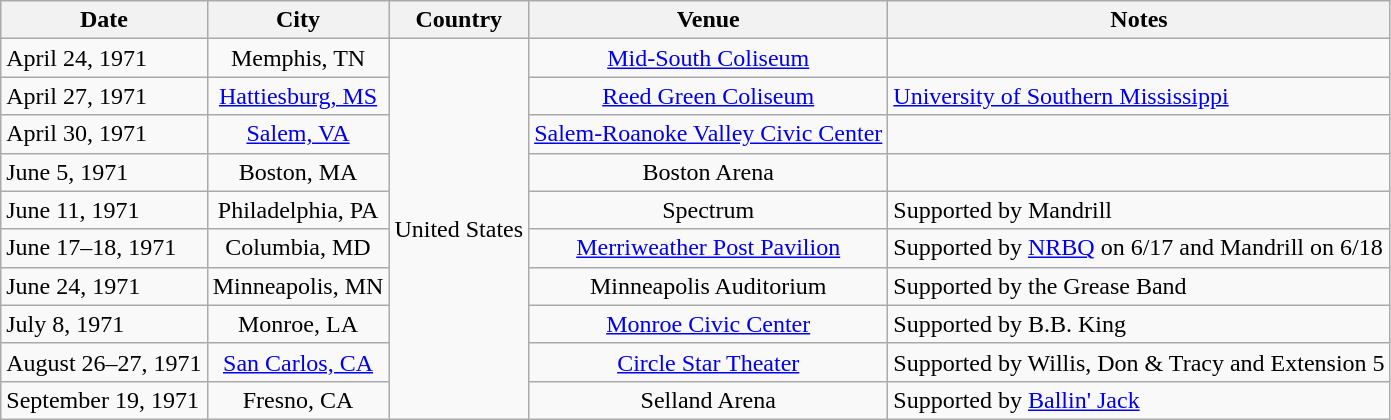<table class="wikitable">
<tr>
<th>Date</th>
<th>City</th>
<th>Country</th>
<th>Venue</th>
<th>Notes</th>
</tr>
<tr>
<td>April 24, 1971</td>
<td align="center">Memphis, TN</td>
<td rowspan="10" align="center">United States</td>
<td align="center"><a href='#'>Mid-South Coliseum</a></td>
<td></td>
</tr>
<tr>
<td>April 27, 1971</td>
<td align="center"><a href='#'>Hattiesburg, MS</a></td>
<td align="center"><a href='#'>Reed Green Coliseum</a></td>
<td><a href='#'>University of Southern Mississippi</a></td>
</tr>
<tr>
<td>April 30, 1971</td>
<td align="center"><a href='#'>Salem, VA</a></td>
<td align="center"><a href='#'>Salem-Roanoke Valley Civic Center</a></td>
<td></td>
</tr>
<tr>
<td>June 5, 1971</td>
<td align="center">Boston, MA</td>
<td align="center">Boston Arena</td>
<td></td>
</tr>
<tr>
<td>June 11, 1971</td>
<td align="center">Philadelphia, PA</td>
<td align="center">Spectrum</td>
<td>Supported by Mandrill</td>
</tr>
<tr>
<td>June 17–18, 1971</td>
<td align="center">Columbia, MD</td>
<td align="center"><a href='#'>Merriweather Post Pavilion</a></td>
<td>Supported by <a href='#'>NRBQ</a> on 6/17 and Mandrill on 6/18</td>
</tr>
<tr>
<td>June 24, 1971</td>
<td align="center">Minneapolis, MN</td>
<td align="center">Minneapolis Auditorium</td>
<td>Supported by the Grease Band</td>
</tr>
<tr>
<td>July 8, 1971</td>
<td align="center">Monroe, LA</td>
<td align="center"><a href='#'>Monroe Civic Center</a></td>
<td>Supported by B.B. King</td>
</tr>
<tr>
<td>August 26–27, 1971</td>
<td align="center"><a href='#'>San Carlos, CA</a></td>
<td align="center"><a href='#'>Circle Star Theater</a></td>
<td>Supported by Willis, Don & Tracy and Extension 5</td>
</tr>
<tr>
<td>September 19, 1971</td>
<td align="center">Fresno, CA</td>
<td align="center">Selland Arena</td>
<td>Supported by <a href='#'>Ballin' Jack</a></td>
</tr>
</table>
